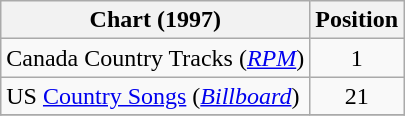<table class="wikitable sortable">
<tr>
<th scope="col">Chart (1997)</th>
<th scope="col">Position</th>
</tr>
<tr>
<td>Canada Country Tracks (<em><a href='#'>RPM</a></em>)</td>
<td align="center">1</td>
</tr>
<tr>
<td>US <a href='#'>Country Songs</a> (<em><a href='#'>Billboard</a></em>)</td>
<td align="center">21</td>
</tr>
<tr>
</tr>
</table>
